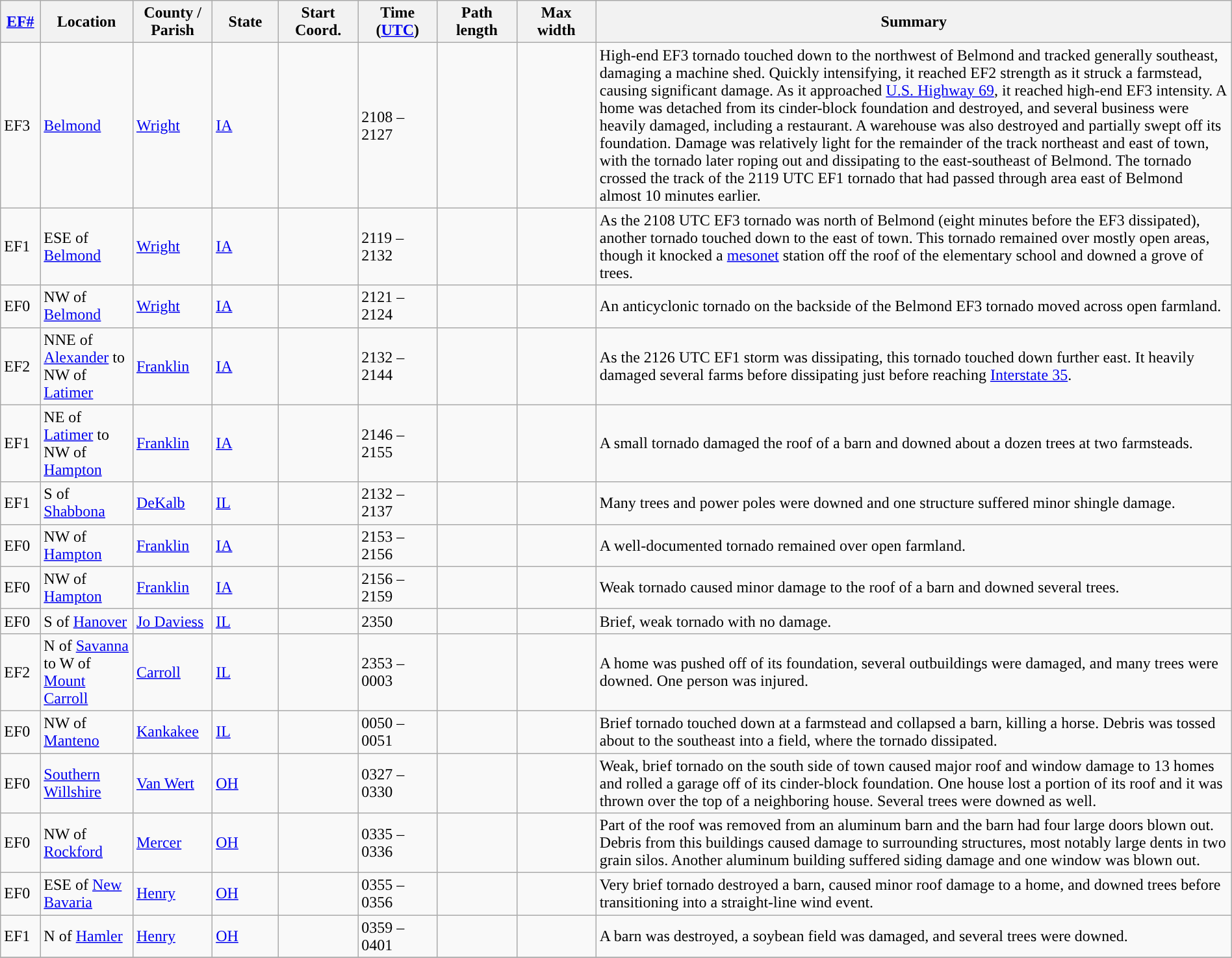<table class="wikitable sortable" style="width:100%;">
<tr>
<th scope="col" width="3%" align="center"><a href='#'>EF#</a></th>
<th scope="col" width="7%" align="center" class="unsortable">Location</th>
<th scope="col" width="6%" align="center" class="unsortable">County / Parish</th>
<th scope="col" width="5%" align="center">State</th>
<th scope="col" width="6%" align="center">Start Coord.</th>
<th scope="col" width="6%" align="center">Time (<a href='#'>UTC</a>)</th>
<th scope="col" width="6%" align="center">Path length</th>
<th scope="col" width="6%" align="center">Max width</th>
<th scope="col" width="48%" class="unsortable" align="center">Summary</th>
</tr>
<tr>
<td>EF3</td>
<td><a href='#'>Belmond</a></td>
<td><a href='#'>Wright</a></td>
<td><a href='#'>IA</a></td>
<td></td>
<td>2108 – 2127</td>
<td></td>
<td></td>
<td>High-end EF3 tornado touched down to the northwest of Belmond and tracked generally southeast, damaging a machine shed. Quickly intensifying, it reached EF2 strength as it struck a farmstead, causing significant damage. As it approached <a href='#'>U.S. Highway 69</a>, it reached high-end EF3 intensity. A home was detached from its cinder-block foundation and destroyed, and several business were heavily damaged, including a restaurant. A warehouse was also destroyed and partially swept off its foundation. Damage was relatively light for the remainder of the track northeast and east of town, with the tornado later roping out and dissipating to the east-southeast of Belmond. The tornado crossed the track of the 2119 UTC EF1 tornado that had passed through area east of Belmond almost 10 minutes earlier.</td>
</tr>
<tr>
<td>EF1</td>
<td>ESE of <a href='#'>Belmond</a></td>
<td><a href='#'>Wright</a></td>
<td><a href='#'>IA</a></td>
<td></td>
<td>2119 – 2132</td>
<td></td>
<td></td>
<td>As the 2108 UTC EF3 tornado was north of Belmond (eight minutes before the EF3 dissipated), another tornado touched down to the east of town. This tornado remained over mostly open areas, though it knocked a <a href='#'>mesonet</a> station off the roof of the elementary school and downed a grove of trees.</td>
</tr>
<tr>
<td>EF0</td>
<td>NW of <a href='#'>Belmond</a></td>
<td><a href='#'>Wright</a></td>
<td><a href='#'>IA</a></td>
<td></td>
<td>2121 – 2124</td>
<td></td>
<td></td>
<td>An anticyclonic tornado on the backside of the Belmond EF3 tornado moved across open farmland.</td>
</tr>
<tr>
<td>EF2</td>
<td>NNE of <a href='#'>Alexander</a> to NW of <a href='#'>Latimer</a></td>
<td><a href='#'>Franklin</a></td>
<td><a href='#'>IA</a></td>
<td></td>
<td>2132 – 2144</td>
<td></td>
<td></td>
<td>As the 2126 UTC EF1 storm was dissipating, this tornado touched down further east. It heavily damaged several farms before dissipating just before reaching <a href='#'>Interstate 35</a>.</td>
</tr>
<tr>
<td>EF1</td>
<td>NE of <a href='#'>Latimer</a> to NW of <a href='#'>Hampton</a></td>
<td><a href='#'>Franklin</a></td>
<td><a href='#'>IA</a></td>
<td></td>
<td>2146 – 2155</td>
<td></td>
<td></td>
<td>A small tornado damaged the roof of a barn and downed about a dozen trees at two farmsteads.</td>
</tr>
<tr>
<td>EF1</td>
<td>S of <a href='#'>Shabbona</a></td>
<td><a href='#'>DeKalb</a></td>
<td><a href='#'>IL</a></td>
<td></td>
<td>2132 – 2137</td>
<td></td>
<td></td>
<td>Many trees and power poles were downed and one structure suffered minor shingle damage.</td>
</tr>
<tr>
<td>EF0</td>
<td>NW of <a href='#'>Hampton</a></td>
<td><a href='#'>Franklin</a></td>
<td><a href='#'>IA</a></td>
<td></td>
<td>2153 – 2156</td>
<td></td>
<td></td>
<td>A well-documented tornado remained over open farmland.</td>
</tr>
<tr>
<td>EF0</td>
<td>NW of <a href='#'>Hampton</a></td>
<td><a href='#'>Franklin</a></td>
<td><a href='#'>IA</a></td>
<td></td>
<td>2156 – 2159</td>
<td></td>
<td></td>
<td>Weak tornado caused minor damage to the roof of a barn and downed several trees.</td>
</tr>
<tr>
<td>EF0</td>
<td>S of <a href='#'>Hanover</a></td>
<td><a href='#'>Jo Daviess</a></td>
<td><a href='#'>IL</a></td>
<td></td>
<td>2350</td>
<td></td>
<td></td>
<td>Brief, weak tornado with no damage.</td>
</tr>
<tr>
<td>EF2</td>
<td>N of <a href='#'>Savanna</a> to W of <a href='#'>Mount Carroll</a></td>
<td><a href='#'>Carroll</a></td>
<td><a href='#'>IL</a></td>
<td></td>
<td>2353 – 0003</td>
<td></td>
<td></td>
<td>A home was pushed off of its foundation, several outbuildings were damaged, and many trees were downed. One person was injured.</td>
</tr>
<tr>
<td>EF0</td>
<td>NW of <a href='#'>Manteno</a></td>
<td><a href='#'>Kankakee</a></td>
<td><a href='#'>IL</a></td>
<td></td>
<td>0050 – 0051</td>
<td></td>
<td></td>
<td>Brief tornado touched down at a farmstead and collapsed a barn, killing a horse. Debris was tossed about  to the southeast into a field, where the tornado dissipated.</td>
</tr>
<tr>
<td>EF0</td>
<td><a href='#'>Southern Willshire</a></td>
<td><a href='#'>Van Wert</a></td>
<td><a href='#'>OH</a></td>
<td></td>
<td>0327 – 0330</td>
<td></td>
<td></td>
<td>Weak, brief tornado on the south side of town caused major roof and window damage to 13 homes and rolled a garage off of its cinder-block foundation. One house lost a portion of its roof and it was thrown over the top of a neighboring house. Several trees were downed as well.</td>
</tr>
<tr>
<td>EF0</td>
<td>NW of <a href='#'>Rockford</a></td>
<td><a href='#'>Mercer</a></td>
<td><a href='#'>OH</a></td>
<td></td>
<td>0335 – 0336</td>
<td></td>
<td></td>
<td>Part of the roof was removed from an aluminum barn and the barn had four large doors blown out. Debris from this buildings caused damage to surrounding structures, most notably large dents in two grain silos. Another aluminum building suffered siding damage and one window was blown out.</td>
</tr>
<tr>
<td>EF0</td>
<td>ESE of <a href='#'>New Bavaria</a></td>
<td><a href='#'>Henry</a></td>
<td><a href='#'>OH</a></td>
<td></td>
<td>0355 – 0356</td>
<td></td>
<td></td>
<td>Very brief tornado destroyed a barn, caused minor roof damage to a home, and downed trees before transitioning into a straight-line wind event.</td>
</tr>
<tr>
<td>EF1</td>
<td>N of <a href='#'>Hamler</a></td>
<td><a href='#'>Henry</a></td>
<td><a href='#'>OH</a></td>
<td></td>
<td>0359 – 0401</td>
<td></td>
<td></td>
<td>A barn was destroyed, a soybean field was damaged, and several trees were downed.</td>
</tr>
<tr>
</tr>
</table>
